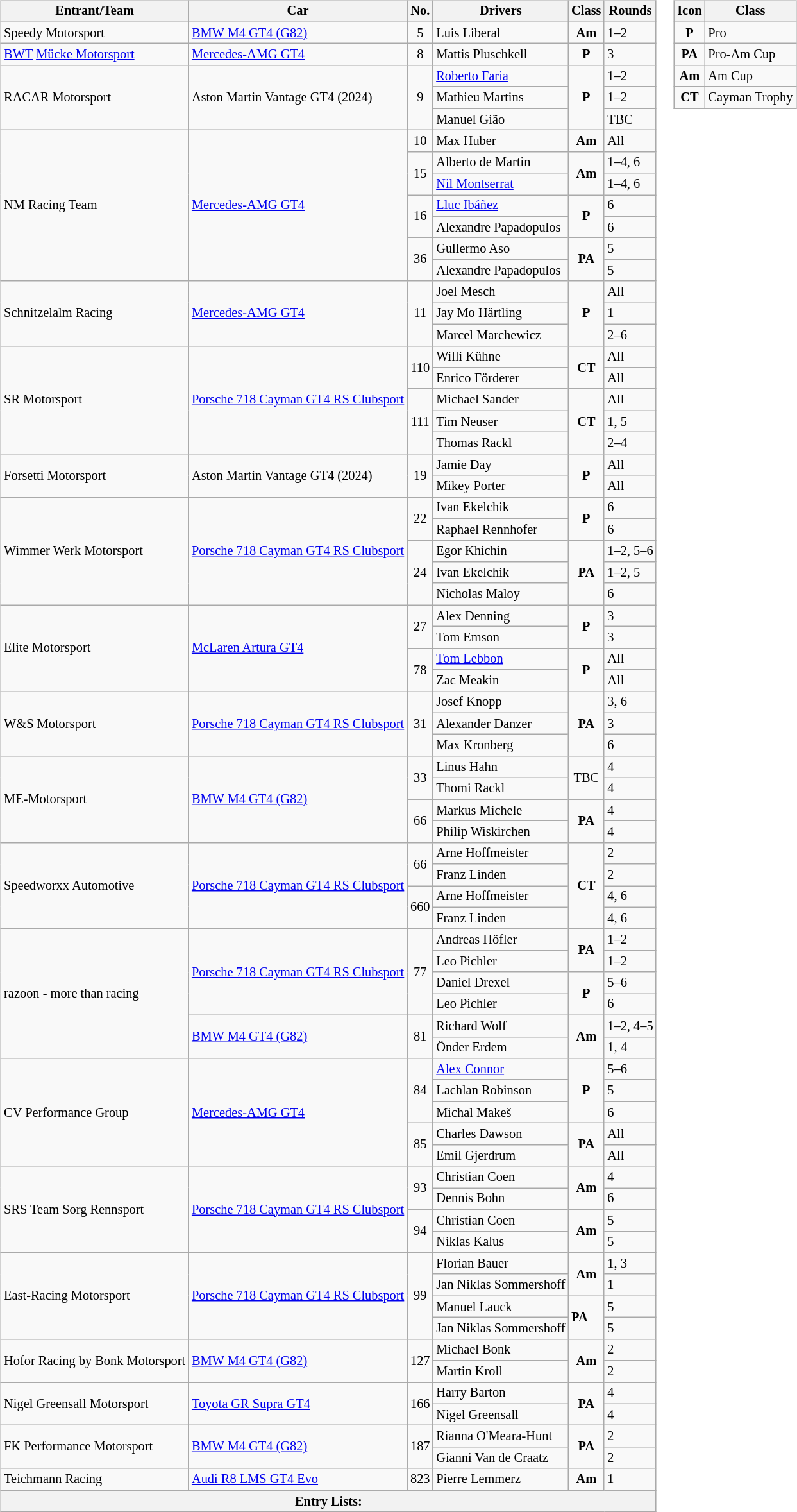<table>
<tr>
<td><br><table class="wikitable" style="font-size: 85%">
<tr>
<th>Entrant/Team</th>
<th>Car</th>
<th>No.</th>
<th>Drivers</th>
<th>Class</th>
<th>Rounds</th>
</tr>
<tr>
<td> Speedy Motorsport</td>
<td><a href='#'>BMW M4 GT4 (G82)</a></td>
<td align="center">5</td>
<td> Luis Liberal</td>
<td align="center"><strong><span>Am</span></strong></td>
<td>1–2</td>
</tr>
<tr>
<td> <a href='#'>BWT</a> <a href='#'>Mücke Motorsport</a></td>
<td><a href='#'>Mercedes-AMG GT4</a></td>
<td align="center">8</td>
<td> Mattis Pluschkell</td>
<td align="center"><strong><span>P</span></strong></td>
<td>3</td>
</tr>
<tr>
<td rowspan="3"> RACAR Motorsport</td>
<td rowspan="3">Aston Martin Vantage GT4 (2024)</td>
<td rowspan="3" align="center">9</td>
<td> <a href='#'>Roberto Faria</a></td>
<td rowspan="3" align="center"><strong><span>P</span></strong></td>
<td>1–2</td>
</tr>
<tr>
<td> Mathieu Martins</td>
<td>1–2</td>
</tr>
<tr>
<td> Manuel Gião</td>
<td>TBC</td>
</tr>
<tr>
<td rowspan="7"> NM Racing Team</td>
<td rowspan="7"><a href='#'>Mercedes-AMG GT4</a></td>
<td align="center">10</td>
<td> Max Huber</td>
<td align="center"><strong><span>Am</span></strong></td>
<td>All</td>
</tr>
<tr>
<td rowspan="2" align="center">15</td>
<td> Alberto de Martin</td>
<td rowspan="2" align="center"><strong><span>Am</span></strong></td>
<td>1–4, 6</td>
</tr>
<tr>
<td> <a href='#'>Nil Montserrat</a></td>
<td>1–4, 6</td>
</tr>
<tr>
<td rowspan="2" align="center">16</td>
<td> <a href='#'>Lluc Ibáñez</a></td>
<td rowspan="2" align="center"><strong><span>P</span></strong></td>
<td>6</td>
</tr>
<tr>
<td> Alexandre Papadopulos</td>
<td>6</td>
</tr>
<tr>
<td rowspan="2" align="center">36</td>
<td> Gullermo Aso</td>
<td rowspan="2" align="center"><strong><span>PA</span></strong></td>
<td>5</td>
</tr>
<tr>
<td> Alexandre Papadopulos</td>
<td>5</td>
</tr>
<tr>
<td rowspan="3"> Schnitzelalm Racing</td>
<td rowspan="3"><a href='#'>Mercedes-AMG GT4</a></td>
<td rowspan="3" align="center">11</td>
<td> Joel Mesch</td>
<td rowspan="3" align="center"><strong><span>P</span></strong></td>
<td>All</td>
</tr>
<tr>
<td> Jay Mo Härtling</td>
<td>1</td>
</tr>
<tr>
<td> Marcel Marchewicz</td>
<td>2–6</td>
</tr>
<tr>
<td rowspan="5"> SR Motorsport</td>
<td rowspan="5"><a href='#'>Porsche 718 Cayman GT4 RS Clubsport</a></td>
<td rowspan="2" align="center">110</td>
<td> Willi Kühne</td>
<td rowspan="2" align="center"><strong><span>CT</span></strong></td>
<td>All</td>
</tr>
<tr>
<td> Enrico Förderer</td>
<td>All</td>
</tr>
<tr>
<td rowspan="3" align="center">111</td>
<td> Michael Sander</td>
<td rowspan="3" align="center"><strong><span>CT</span></strong></td>
<td>All</td>
</tr>
<tr>
<td> Tim Neuser</td>
<td>1, 5</td>
</tr>
<tr>
<td> Thomas Rackl</td>
<td>2–4</td>
</tr>
<tr>
<td rowspan="2"> Forsetti Motorsport</td>
<td rowspan="2">Aston Martin Vantage GT4 (2024)</td>
<td rowspan="2" align="center">19</td>
<td> Jamie Day</td>
<td rowspan="2" align="center"><strong><span>P</span></strong></td>
<td>All</td>
</tr>
<tr>
<td> Mikey Porter</td>
<td>All</td>
</tr>
<tr>
<td rowspan="5"> Wimmer Werk Motorsport</td>
<td rowspan="5"><a href='#'>Porsche 718 Cayman GT4 RS Clubsport</a></td>
<td rowspan="2" align="center">22</td>
<td> Ivan Ekelchik</td>
<td rowspan="2" align="center"><strong><span>P</span></strong></td>
<td>6</td>
</tr>
<tr>
<td> Raphael Rennhofer</td>
<td>6</td>
</tr>
<tr>
<td rowspan="3" align="center">24</td>
<td> Egor Khichin</td>
<td rowspan="3" align="center"><strong><span>PA</span></strong></td>
<td>1–2, 5–6</td>
</tr>
<tr>
<td> Ivan Ekelchik</td>
<td>1–2, 5</td>
</tr>
<tr>
<td> Nicholas Maloy</td>
<td>6</td>
</tr>
<tr>
<td rowspan="4"> Elite Motorsport</td>
<td rowspan="4"><a href='#'>McLaren Artura GT4</a></td>
<td rowspan="2" align="center">27</td>
<td> Alex Denning</td>
<td rowspan="2" align="center"><strong><span>P</span></strong></td>
<td>3</td>
</tr>
<tr>
<td> Tom Emson</td>
<td>3</td>
</tr>
<tr>
<td rowspan="2" align="center">78</td>
<td> <a href='#'>Tom Lebbon</a></td>
<td rowspan="2" align="center"><strong><span>P</span></strong></td>
<td>All</td>
</tr>
<tr>
<td> Zac Meakin</td>
<td>All</td>
</tr>
<tr>
<td rowspan="3"> W&S Motorsport</td>
<td rowspan="3"><a href='#'>Porsche 718 Cayman GT4 RS Clubsport</a></td>
<td rowspan="3" align="center">31</td>
<td> Josef Knopp</td>
<td rowspan="3" align="center"><strong><span>PA</span></strong></td>
<td>3, 6</td>
</tr>
<tr>
<td> Alexander Danzer</td>
<td>3</td>
</tr>
<tr>
<td> Max Kronberg</td>
<td>6</td>
</tr>
<tr>
<td rowspan="4"> ME-Motorsport</td>
<td rowspan="4"><a href='#'>BMW M4 GT4 (G82)</a></td>
<td rowspan="2" align="center">33</td>
<td> Linus Hahn</td>
<td rowspan="2" align="center">TBC</td>
<td>4</td>
</tr>
<tr>
<td> Thomi Rackl</td>
<td>4</td>
</tr>
<tr>
<td rowspan="2" align="center">66</td>
<td> Markus Michele</td>
<td rowspan="2" align="center"><strong><span>PA</span></strong></td>
<td>4</td>
</tr>
<tr>
<td> Philip Wiskirchen</td>
<td>4</td>
</tr>
<tr>
<td rowspan="4"> Speedworxx Automotive</td>
<td rowspan="4"><a href='#'>Porsche 718 Cayman GT4 RS Clubsport</a></td>
<td rowspan="2" align="center">66</td>
<td> Arne Hoffmeister</td>
<td rowspan="4" align="center"><strong><span>CT</span></strong></td>
<td>2</td>
</tr>
<tr>
<td> Franz Linden</td>
<td>2</td>
</tr>
<tr>
<td rowspan="2" align="center">660</td>
<td> Arne Hoffmeister</td>
<td>4, 6</td>
</tr>
<tr>
<td> Franz Linden</td>
<td>4, 6</td>
</tr>
<tr>
<td rowspan="6"> razoon - more than racing</td>
<td rowspan="4"><a href='#'>Porsche 718 Cayman GT4 RS Clubsport</a></td>
<td rowspan="4" align="center">77</td>
<td> Andreas Höfler</td>
<td rowspan="2" align="center"><strong><span>PA</span></strong></td>
<td>1–2</td>
</tr>
<tr>
<td> Leo Pichler</td>
<td>1–2</td>
</tr>
<tr>
<td> Daniel Drexel</td>
<td rowspan="2" align="center"><strong><span>P</span></strong></td>
<td>5–6</td>
</tr>
<tr>
<td> Leo Pichler</td>
<td>6</td>
</tr>
<tr>
<td rowspan="2"><a href='#'>BMW M4 GT4 (G82)</a></td>
<td rowspan="2" align="center">81</td>
<td> Richard Wolf</td>
<td rowspan="2" align="center"><strong><span>Am</span></strong></td>
<td>1–2, 4–5</td>
</tr>
<tr>
<td> Önder Erdem</td>
<td>1, 4</td>
</tr>
<tr>
<td rowspan="5"> CV Performance Group</td>
<td rowspan="5"><a href='#'>Mercedes-AMG GT4</a></td>
<td rowspan="3" align="center">84</td>
<td> <a href='#'>Alex Connor</a></td>
<td rowspan="3" align="center"><strong><span>P</span></strong></td>
<td>5–6</td>
</tr>
<tr>
<td> Lachlan Robinson</td>
<td>5</td>
</tr>
<tr>
<td> Michal Makeš</td>
<td>6</td>
</tr>
<tr>
<td rowspan="2" align="center">85</td>
<td> Charles Dawson</td>
<td rowspan="2" align="center"><strong><span>PA</span></strong></td>
<td>All</td>
</tr>
<tr>
<td> Emil Gjerdrum</td>
<td>All</td>
</tr>
<tr>
<td rowspan="4"> SRS Team Sorg Rennsport</td>
<td rowspan="4"><a href='#'>Porsche 718 Cayman GT4 RS Clubsport</a></td>
<td rowspan="2" align="center">93</td>
<td> Christian Coen</td>
<td rowspan="2" align="center"><strong><span>Am</span></strong></td>
<td>4</td>
</tr>
<tr>
<td> Dennis Bohn</td>
<td>6</td>
</tr>
<tr>
<td rowspan="2" align="center">94</td>
<td> Christian Coen</td>
<td rowspan="2" align="center"><strong><span>Am</span></strong></td>
<td>5</td>
</tr>
<tr>
<td> Niklas Kalus</td>
<td>5</td>
</tr>
<tr>
<td rowspan="4"> East-Racing Motorsport</td>
<td rowspan="4"><a href='#'>Porsche 718 Cayman GT4 RS Clubsport</a></td>
<td rowspan="4" align="center">99</td>
<td> Florian Bauer</td>
<td rowspan="2" align="center"><strong><span>Am</span></strong></td>
<td>1, 3</td>
</tr>
<tr>
<td> Jan Niklas Sommershoff</td>
<td>1</td>
</tr>
<tr>
<td> Manuel Lauck</td>
<td rowspan="2"><strong><span>PA</span></strong></td>
<td>5</td>
</tr>
<tr>
<td> Jan Niklas Sommershoff</td>
<td>5</td>
</tr>
<tr>
<td rowspan="2"> Hofor Racing by Bonk Motorsport</td>
<td rowspan="2"><a href='#'>BMW M4 GT4 (G82)</a></td>
<td rowspan="2" align="center">127</td>
<td> Michael Bonk</td>
<td rowspan="2" align="center"><strong><span>Am</span></strong></td>
<td>2</td>
</tr>
<tr>
<td> Martin Kroll</td>
<td>2</td>
</tr>
<tr>
<td rowspan="2"> Nigel Greensall Motorsport</td>
<td rowspan="2"><a href='#'>Toyota GR Supra GT4</a></td>
<td rowspan="2" align="center">166</td>
<td> Harry Barton</td>
<td rowspan="2" align="center"><strong><span>PA</span></strong></td>
<td>4</td>
</tr>
<tr>
<td> Nigel Greensall</td>
<td>4</td>
</tr>
<tr>
<td rowspan="2"> FK Performance Motorsport</td>
<td rowspan="2"><a href='#'>BMW M4 GT4 (G82)</a></td>
<td rowspan="2" align="center">187</td>
<td> Rianna O'Meara-Hunt</td>
<td rowspan="2" align="center"><strong><span>PA</span></strong></td>
<td>2</td>
</tr>
<tr>
<td> Gianni Van de Craatz</td>
<td>2</td>
</tr>
<tr>
<td> Teichmann Racing</td>
<td><a href='#'>Audi R8 LMS GT4 Evo</a></td>
<td align="center">823</td>
<td> Pierre Lemmerz</td>
<td align="center"><strong><span>Am</span></strong></td>
<td>1</td>
</tr>
<tr>
<th colspan="6"><strong>Entry Lists</strong>: </th>
</tr>
</table>
</td>
<td valign="top"><br><table class="wikitable" style="font-size:85%;">
<tr>
<th>Icon</th>
<th>Class</th>
</tr>
<tr>
<td align="center"><strong><span>P</span></strong></td>
<td>Pro</td>
</tr>
<tr>
<td align="center"><strong><span>PA</span></strong></td>
<td>Pro-Am Cup</td>
</tr>
<tr>
<td align="center"><strong><span>Am</span></strong></td>
<td>Am Cup</td>
</tr>
<tr>
<td align="center"><strong><span>CT</span></strong></td>
<td>Cayman Trophy</td>
</tr>
</table>
</td>
</tr>
</table>
